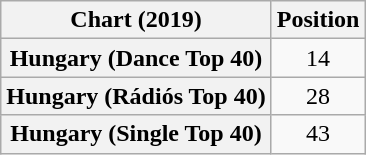<table class="wikitable sortable plainrowheaders" style="text-align:center">
<tr>
<th scope="col">Chart (2019)</th>
<th scope="col">Position</th>
</tr>
<tr>
<th scope="row">Hungary (Dance Top 40)</th>
<td>14</td>
</tr>
<tr>
<th scope="row">Hungary (Rádiós Top 40)</th>
<td>28</td>
</tr>
<tr>
<th scope="row">Hungary (Single Top 40)</th>
<td>43</td>
</tr>
</table>
